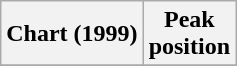<table class="wikitable sortable plainrowheaders">
<tr>
<th>Chart (1999)</th>
<th>Peak<br>position</th>
</tr>
<tr>
</tr>
</table>
